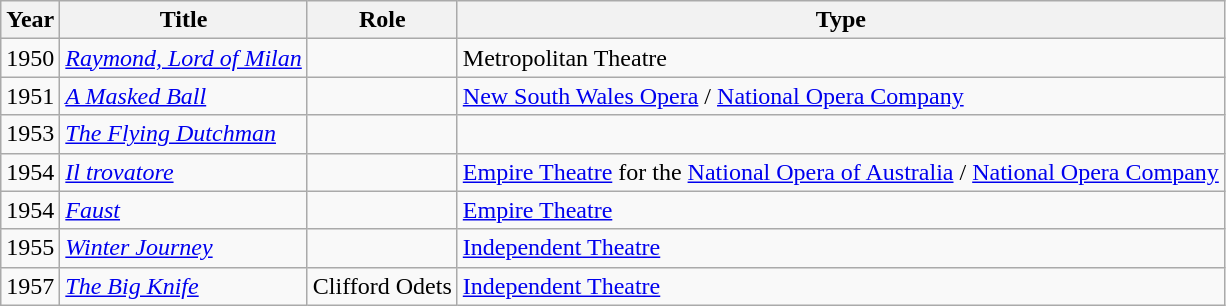<table class="wikitable">
<tr>
<th>Year</th>
<th>Title</th>
<th>Role</th>
<th>Type</th>
</tr>
<tr>
<td>1950</td>
<td><em><a href='#'>Raymond, Lord of Milan</a></em></td>
<td></td>
<td>Metropolitan Theatre</td>
</tr>
<tr>
<td>1951</td>
<td><em><a href='#'>A Masked Ball</a></em></td>
<td></td>
<td><a href='#'>New South Wales Opera</a> / <a href='#'>National Opera Company</a></td>
</tr>
<tr>
<td>1953</td>
<td><em><a href='#'>The Flying Dutchman</a></em></td>
<td></td>
<td></td>
</tr>
<tr>
<td>1954</td>
<td><em><a href='#'>Il trovatore</a></em></td>
<td></td>
<td><a href='#'>Empire Theatre</a> for the <a href='#'>National Opera of Australia</a> / <a href='#'>National Opera Company</a></td>
</tr>
<tr>
<td>1954</td>
<td><em><a href='#'>Faust</a></em></td>
<td></td>
<td><a href='#'>Empire Theatre</a></td>
</tr>
<tr>
<td>1955</td>
<td><em><a href='#'>Winter Journey</a></em></td>
<td></td>
<td><a href='#'>Independent Theatre</a></td>
</tr>
<tr>
<td>1957</td>
<td><em><a href='#'>The Big Knife</a></em></td>
<td>Clifford Odets</td>
<td><a href='#'>Independent Theatre</a></td>
</tr>
</table>
